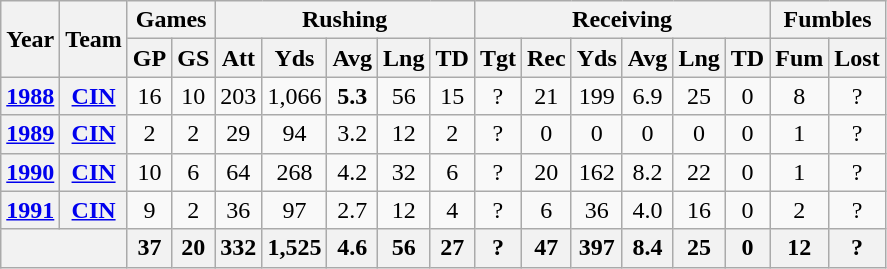<table class="wikitable" style="text-align:center;">
<tr>
<th rowspan="2">Year</th>
<th rowspan="2">Team</th>
<th colspan="2">Games</th>
<th colspan="5">Rushing</th>
<th colspan="6">Receiving</th>
<th colspan="2">Fumbles</th>
</tr>
<tr>
<th>GP</th>
<th>GS</th>
<th>Att</th>
<th>Yds</th>
<th>Avg</th>
<th>Lng</th>
<th>TD</th>
<th>Tgt</th>
<th>Rec</th>
<th>Yds</th>
<th>Avg</th>
<th>Lng</th>
<th>TD</th>
<th>Fum</th>
<th>Lost</th>
</tr>
<tr>
<th><a href='#'>1988</a></th>
<th><a href='#'>CIN</a></th>
<td>16</td>
<td>10</td>
<td>203</td>
<td>1,066</td>
<td><strong>5.3</strong></td>
<td>56</td>
<td>15</td>
<td>?</td>
<td>21</td>
<td>199</td>
<td>6.9</td>
<td>25</td>
<td>0</td>
<td>8</td>
<td>?</td>
</tr>
<tr>
<th><a href='#'>1989</a></th>
<th><a href='#'>CIN</a></th>
<td>2</td>
<td>2</td>
<td>29</td>
<td>94</td>
<td>3.2</td>
<td>12</td>
<td>2</td>
<td>?</td>
<td>0</td>
<td>0</td>
<td>0</td>
<td>0</td>
<td>0</td>
<td>1</td>
<td>?</td>
</tr>
<tr>
<th><a href='#'>1990</a></th>
<th><a href='#'>CIN</a></th>
<td>10</td>
<td>6</td>
<td>64</td>
<td>268</td>
<td>4.2</td>
<td>32</td>
<td>6</td>
<td>?</td>
<td>20</td>
<td>162</td>
<td>8.2</td>
<td>22</td>
<td>0</td>
<td>1</td>
<td>?</td>
</tr>
<tr>
<th><a href='#'>1991</a></th>
<th><a href='#'>CIN</a></th>
<td>9</td>
<td>2</td>
<td>36</td>
<td>97</td>
<td>2.7</td>
<td>12</td>
<td>4</td>
<td>?</td>
<td>6</td>
<td>36</td>
<td>4.0</td>
<td>16</td>
<td>0</td>
<td>2</td>
<td>?</td>
</tr>
<tr>
<th colspan="2"></th>
<th>37</th>
<th>20</th>
<th>332</th>
<th>1,525</th>
<th>4.6</th>
<th>56</th>
<th>27</th>
<th>?</th>
<th>47</th>
<th>397</th>
<th>8.4</th>
<th>25</th>
<th>0</th>
<th>12</th>
<th>?</th>
</tr>
</table>
